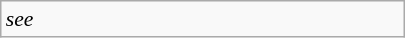<table class="wikitable floatright" style="font-size: 0.9em; width: 270px;">
<tr>
<td><em>see </em></td>
</tr>
</table>
